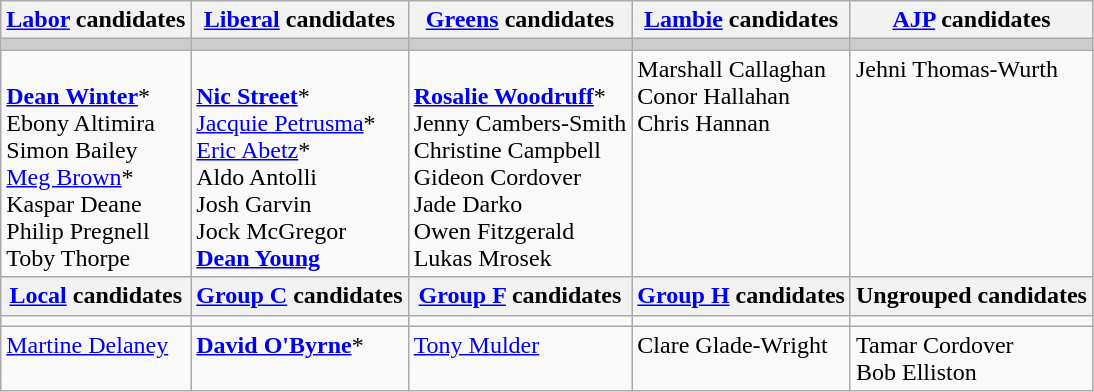<table class="wikitable">
<tr>
<th><a href='#'>Labor</a> candidates</th>
<th><a href='#'>Liberal</a> candidates</th>
<th><a href='#'>Greens</a> candidates</th>
<th><a href='#'>Lambie</a> candidates</th>
<th><a href='#'>AJP</a> candidates</th>
</tr>
<tr bgcolor="#cccccc">
<td></td>
<td></td>
<td></td>
<td></td>
<td></td>
</tr>
<tr>
<td valign=top ><br><strong><a href='#'>Dean Winter</a></strong>* <br> 
Ebony Altimira <br> 
Simon Bailey <br> 
<a href='#'>Meg Brown</a>* <br> 
Kaspar Deane <br> 
Philip Pregnell <br> 
Toby Thorpe</td>
<td valign=top ><br><strong><a href='#'>Nic Street</a></strong>* <br> 
<a href='#'>Jacquie Petrusma</a>* <br> 
<a href='#'>Eric Abetz</a>* <br> 
Aldo Antolli <br> 
Josh Garvin <br> 
Jock McGregor <br> 
<strong><a href='#'>Dean Young</a></strong></td>
<td valign=top ><br><strong><a href='#'>Rosalie Woodruff</a></strong>* <br> 
Jenny Cambers-Smith <br> 
Christine Campbell <br> 
Gideon Cordover <br> 
Jade Darko <br> 
Owen Fitzgerald <br> 
Lukas Mrosek</td>
<td valign=top>Marshall Callaghan <br> Conor Hallahan <br> Chris Hannan</td>
<td valign=top>Jehni Thomas-Wurth</td>
</tr>
<tr>
<th><a href='#'>Local</a>  candidates</th>
<th><a href='#'>Group C</a> candidates</th>
<th><a href='#'>Group F</a> candidates</th>
<th><a href='#'>Group H</a> candidates</th>
<th>Ungrouped candidates</th>
</tr>
<tr>
<td></td>
<td></td>
<td></td>
<td></td>
<td></td>
</tr>
<tr>
<td valign=top><a href='#'>Martine Delaney</a></td>
<td valign=top ><strong><a href='#'>David O'Byrne</a></strong>*</td>
<td valign=top><a href='#'>Tony Mulder</a></td>
<td valign=top>Clare Glade-Wright</td>
<td valign=top>Tamar Cordover  <br> Bob Elliston</td>
</tr>
</table>
